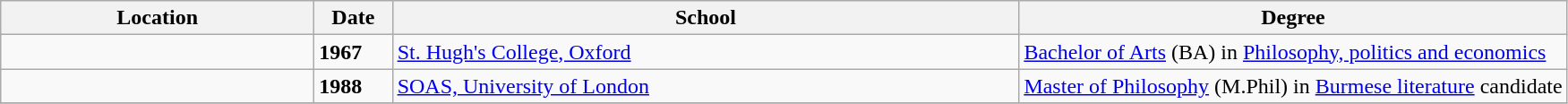<table class="wikitable">
<tr>
<th style="width:20%;">Location</th>
<th style="width:5%;">Date</th>
<th style="width:40%;">School</th>
<th style="width:35%;">Degree</th>
</tr>
<tr>
<td></td>
<td><strong>1967</strong></td>
<td><a href='#'>St. Hugh's College, Oxford</a></td>
<td><a href='#'>Bachelor of Arts</a> (BA) in <a href='#'>Philosophy, politics and economics</a></td>
</tr>
<tr>
<td></td>
<td><strong>1988</strong></td>
<td><a href='#'>SOAS, University of London</a></td>
<td><a href='#'>Master of Philosophy</a> (M.Phil) in <a href='#'>Burmese literature</a> candidate</td>
</tr>
<tr>
</tr>
</table>
